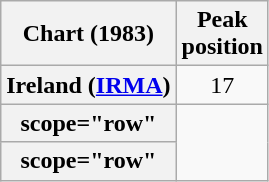<table class="wikitable sortable plainrowheaders" style="text-align:center;">
<tr>
<th>Chart (1983)</th>
<th>Peak<br>position</th>
</tr>
<tr>
<th scope="row">Ireland (<a href='#'>IRMA</a>)</th>
<td>17</td>
</tr>
<tr>
<th>scope="row"</th>
</tr>
<tr>
<th>scope="row"</th>
</tr>
</table>
